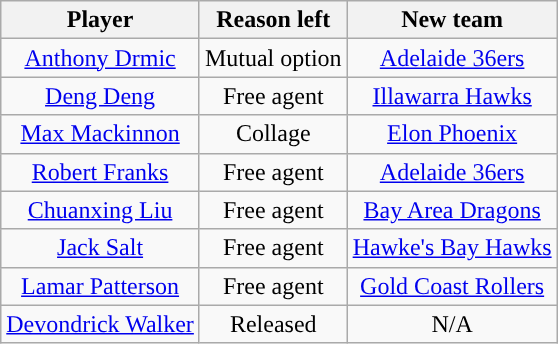<table class="wikitable sortable sortable" style="text-align: center">
<tr>
<th>Player</th>
<th>Reason left</th>
<th>New team</th>
</tr>
<tr>
<td><a href='#'>Anthony Drmic</a></td>
<td>Mutual option</td>
<td><a href='#'>Adelaide 36ers</a></td>
</tr>
<tr>
<td><a href='#'>Deng Deng</a></td>
<td>Free agent</td>
<td><a href='#'>Illawarra Hawks</a></td>
</tr>
<tr>
<td><a href='#'>Max Mackinnon</a></td>
<td>Collage</td>
<td><a href='#'>Elon Phoenix</a></td>
</tr>
<tr>
<td><a href='#'>Robert Franks</a></td>
<td>Free agent</td>
<td><a href='#'>Adelaide 36ers</a></td>
</tr>
<tr>
<td><a href='#'>Chuanxing Liu</a></td>
<td>Free agent</td>
<td><a href='#'>Bay Area Dragons</a></td>
</tr>
<tr>
<td><a href='#'>Jack Salt</a></td>
<td>Free agent</td>
<td><a href='#'>Hawke's Bay Hawks</a></td>
</tr>
<tr>
<td><a href='#'>Lamar Patterson</a></td>
<td>Free agent</td>
<td><a href='#'>Gold Coast Rollers</a></td>
</tr>
<tr>
<td><a href='#'>Devondrick Walker</a></td>
<td>Released</td>
<td>N/A</td>
</tr>
</table>
